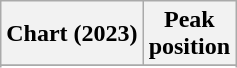<table class="wikitable sortable plainrowheaders" style="text-align:center;">
<tr>
<th scope="col">Chart (2023)</th>
<th scope="col">Peak<br>position</th>
</tr>
<tr>
</tr>
<tr>
</tr>
</table>
